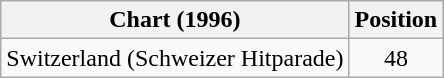<table class="wikitable sortable plainrowheaders" style="text-align:center">
<tr>
<th scope="col">Chart (1996)</th>
<th scope="col">Position</th>
</tr>
<tr>
<td align="left">Switzerland (Schweizer Hitparade)</td>
<td align="center">48</td>
</tr>
</table>
